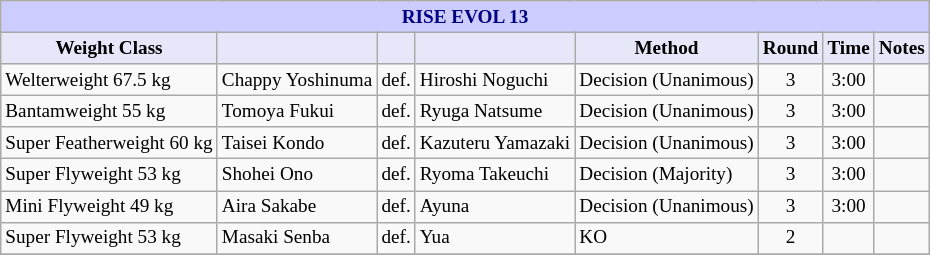<table class="wikitable" style="font-size: 80%;">
<tr>
<th colspan="8" style="background-color: #ccf; color: #000080; text-align: center;"><strong>RISE EVOL 13</strong></th>
</tr>
<tr>
<th colspan="1" style="background-color: #E6E8FA; color: #000000; text-align: center;">Weight Class</th>
<th colspan="1" style="background-color: #E6E8FA; color: #000000; text-align: center;"></th>
<th colspan="1" style="background-color: #E6E8FA; color: #000000; text-align: center;"></th>
<th colspan="1" style="background-color: #E6E8FA; color: #000000; text-align: center;"></th>
<th colspan="1" style="background-color: #E6E8FA; color: #000000; text-align: center;">Method</th>
<th colspan="1" style="background-color: #E6E8FA; color: #000000; text-align: center;">Round</th>
<th colspan="1" style="background-color: #E6E8FA; color: #000000; text-align: center;">Time</th>
<th colspan="1" style="background-color: #E6E8FA; color: #000000; text-align: center;">Notes</th>
</tr>
<tr>
<td>Welterweight 67.5 kg</td>
<td> Chappy Yoshinuma</td>
<td align="center">def.</td>
<td> Hiroshi Noguchi</td>
<td>Decision (Unanimous)</td>
<td align="center">3</td>
<td align="center">3:00</td>
<td></td>
</tr>
<tr>
<td>Bantamweight 55 kg</td>
<td> Tomoya Fukui</td>
<td align="center">def.</td>
<td> Ryuga Natsume</td>
<td>Decision (Unanimous)</td>
<td align="center">3</td>
<td align="center">3:00</td>
<td></td>
</tr>
<tr>
<td>Super Featherweight 60 kg</td>
<td> Taisei Kondo</td>
<td align="center">def.</td>
<td> Kazuteru Yamazaki</td>
<td>Decision (Unanimous)</td>
<td align="center">3</td>
<td align="center">3:00</td>
<td></td>
</tr>
<tr>
<td>Super Flyweight 53 kg</td>
<td> Shohei Ono</td>
<td align="center">def.</td>
<td> Ryoma Takeuchi</td>
<td>Decision (Majority)</td>
<td align="center">3</td>
<td align="center">3:00</td>
<td></td>
</tr>
<tr>
<td>Mini Flyweight 49 kg</td>
<td> Aira Sakabe</td>
<td align="center">def.</td>
<td> Ayuna</td>
<td>Decision (Unanimous)</td>
<td align="center">3</td>
<td align="center">3:00</td>
<td></td>
</tr>
<tr>
<td>Super Flyweight 53 kg</td>
<td> Masaki Senba</td>
<td align="center">def.</td>
<td> Yua</td>
<td>KO</td>
<td align="center">2</td>
<td align="center"></td>
<td></td>
</tr>
<tr>
</tr>
</table>
